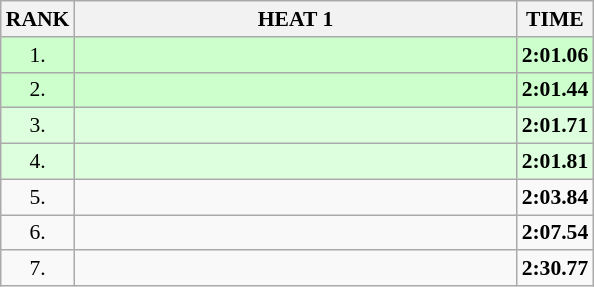<table class="wikitable" style="border-collapse: collapse; font-size: 90%;">
<tr>
<th>RANK</th>
<th align="left" style="width: 20em">HEAT 1</th>
<th>TIME</th>
</tr>
<tr style="background:#ccffcc;">
<td align="center">1.</td>
<td></td>
<td align="center"><strong>2:01.06</strong></td>
</tr>
<tr style="background:#ccffcc;">
<td align="center">2.</td>
<td></td>
<td align="center"><strong>2:01.44</strong></td>
</tr>
<tr style="background:#ddffdd;">
<td align="center">3.</td>
<td></td>
<td align="center"><strong>2:01.71</strong></td>
</tr>
<tr style="background:#ddffdd;">
<td align="center">4.</td>
<td></td>
<td align="center"><strong>2:01.81</strong></td>
</tr>
<tr>
<td align="center">5.</td>
<td></td>
<td align="center"><strong>2:03.84</strong></td>
</tr>
<tr>
<td align="center">6.</td>
<td></td>
<td align="center"><strong>2:07.54</strong></td>
</tr>
<tr>
<td align="center">7.</td>
<td></td>
<td align="center"><strong>2:30.77</strong></td>
</tr>
</table>
